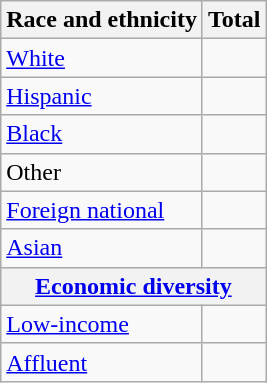<table class="wikitable floatright sortable collapsible"; text-align:right; font-size:80%;">
<tr>
<th>Race and ethnicity</th>
<th colspan="2" data-sort-type=number>Total</th>
</tr>
<tr>
<td><a href='#'>White</a></td>
<td align=right></td>
</tr>
<tr>
<td><a href='#'>Hispanic</a></td>
<td align=right></td>
</tr>
<tr>
<td><a href='#'>Black</a></td>
<td align=right></td>
</tr>
<tr>
<td>Other</td>
<td align=right></td>
</tr>
<tr>
<td><a href='#'>Foreign national</a></td>
<td align=right></td>
</tr>
<tr>
<td><a href='#'>Asian</a></td>
<td align=right></td>
</tr>
<tr>
<th colspan="4" data-sort-type=number><a href='#'>Economic diversity</a></th>
</tr>
<tr>
<td><a href='#'>Low-income</a></td>
<td align=right></td>
</tr>
<tr>
<td><a href='#'>Affluent</a></td>
<td align=right></td>
</tr>
</table>
